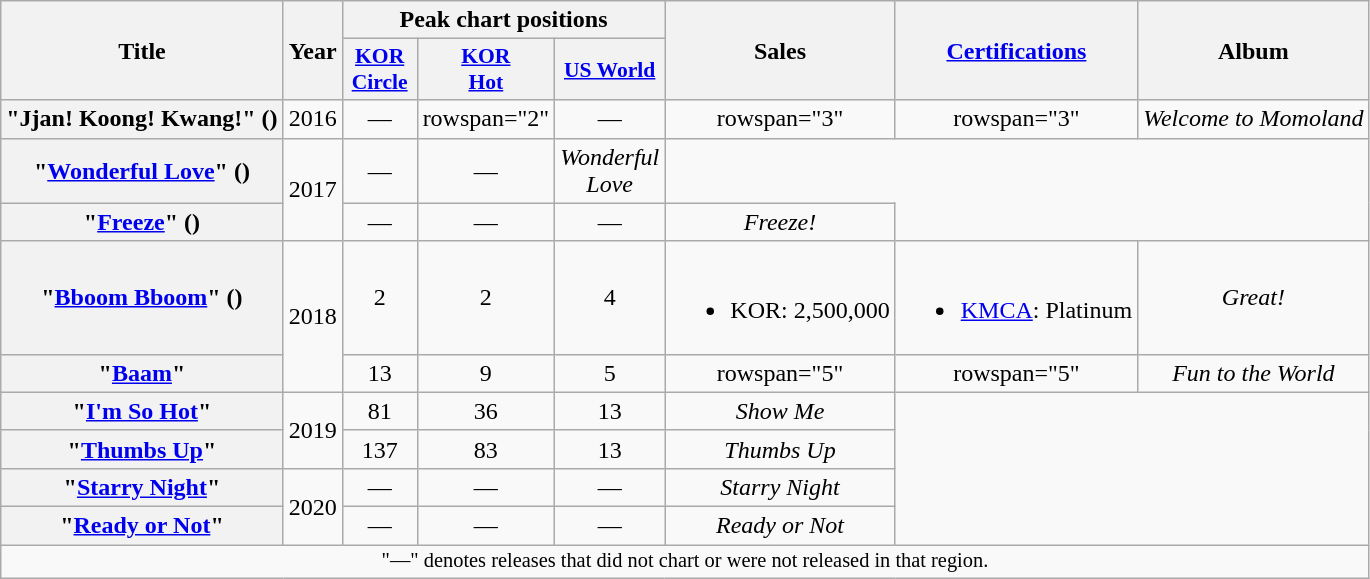<table class="wikitable plainrowheaders" style="text-align:center">
<tr>
<th scope="col" rowspan="2">Title</th>
<th scope="col" rowspan="2">Year</th>
<th scope="col" colspan="3">Peak chart positions</th>
<th scope="col" rowspan="2">Sales</th>
<th scope="col" rowspan="2"><a href='#'>Certifications</a></th>
<th scope="col" rowspan="2">Album</th>
</tr>
<tr>
<th scope="col" style="width:3em;font-size:90%;"><a href='#'>KOR<br>Circle</a><br></th>
<th scope="col" style="width:3em;font-size:90%;"><a href='#'>KOR<br>Hot</a><br></th>
<th scope="col" style="width:3em;font-size:90%;"><a href='#'>US World</a><br></th>
</tr>
<tr>
<th scope="row">"Jjan! Koong! Kwang!" ()</th>
<td>2016</td>
<td>—</td>
<td>rowspan="2" </td>
<td>—</td>
<td>rowspan="3" </td>
<td>rowspan="3" </td>
<td><em>Welcome to Momoland</em></td>
</tr>
<tr>
<th scope="row">"<a href='#'>Wonderful Love</a>" ()</th>
<td rowspan="2">2017</td>
<td>—</td>
<td>—</td>
<td><em>Wonderful Love</em></td>
</tr>
<tr>
<th scope="row">"<a href='#'>Freeze</a>" ()</th>
<td>—</td>
<td>—</td>
<td>—</td>
<td><em>Freeze!</em></td>
</tr>
<tr>
<th scope="row">"<a href='#'>Bboom Bboom</a>" ()</th>
<td rowspan="2">2018</td>
<td>2</td>
<td>2</td>
<td>4</td>
<td><br><ul><li>KOR: 2,500,000</li></ul></td>
<td><br><ul><li><a href='#'>KMCA</a>: Platinum</li></ul></td>
<td><em>Great!</em></td>
</tr>
<tr>
<th scope="row">"<a href='#'>Baam</a>"</th>
<td>13</td>
<td>9</td>
<td>5</td>
<td>rowspan="5" </td>
<td>rowspan="5" </td>
<td><em>Fun to the World</em></td>
</tr>
<tr>
<th scope="row">"<a href='#'>I'm So Hot</a>"</th>
<td rowspan="2">2019</td>
<td>81</td>
<td>36</td>
<td>13</td>
<td><em>Show Me</em></td>
</tr>
<tr>
<th scope="row">"<a href='#'>Thumbs Up</a>"</th>
<td>137</td>
<td>83</td>
<td>13</td>
<td><em>Thumbs Up</em></td>
</tr>
<tr>
<th scope="row">"<a href='#'>Starry Night</a>"</th>
<td rowspan="2">2020</td>
<td>—</td>
<td>—</td>
<td>—</td>
<td><em>Starry Night</em></td>
</tr>
<tr>
<th scope="row">"<a href='#'>Ready or Not</a>"</th>
<td>—</td>
<td>—</td>
<td>—</td>
<td><em>Ready or Not</em></td>
</tr>
<tr>
<td colspan="10" style="font-size:85%">"—" denotes releases that did not chart or were not released in that region.</td>
</tr>
</table>
